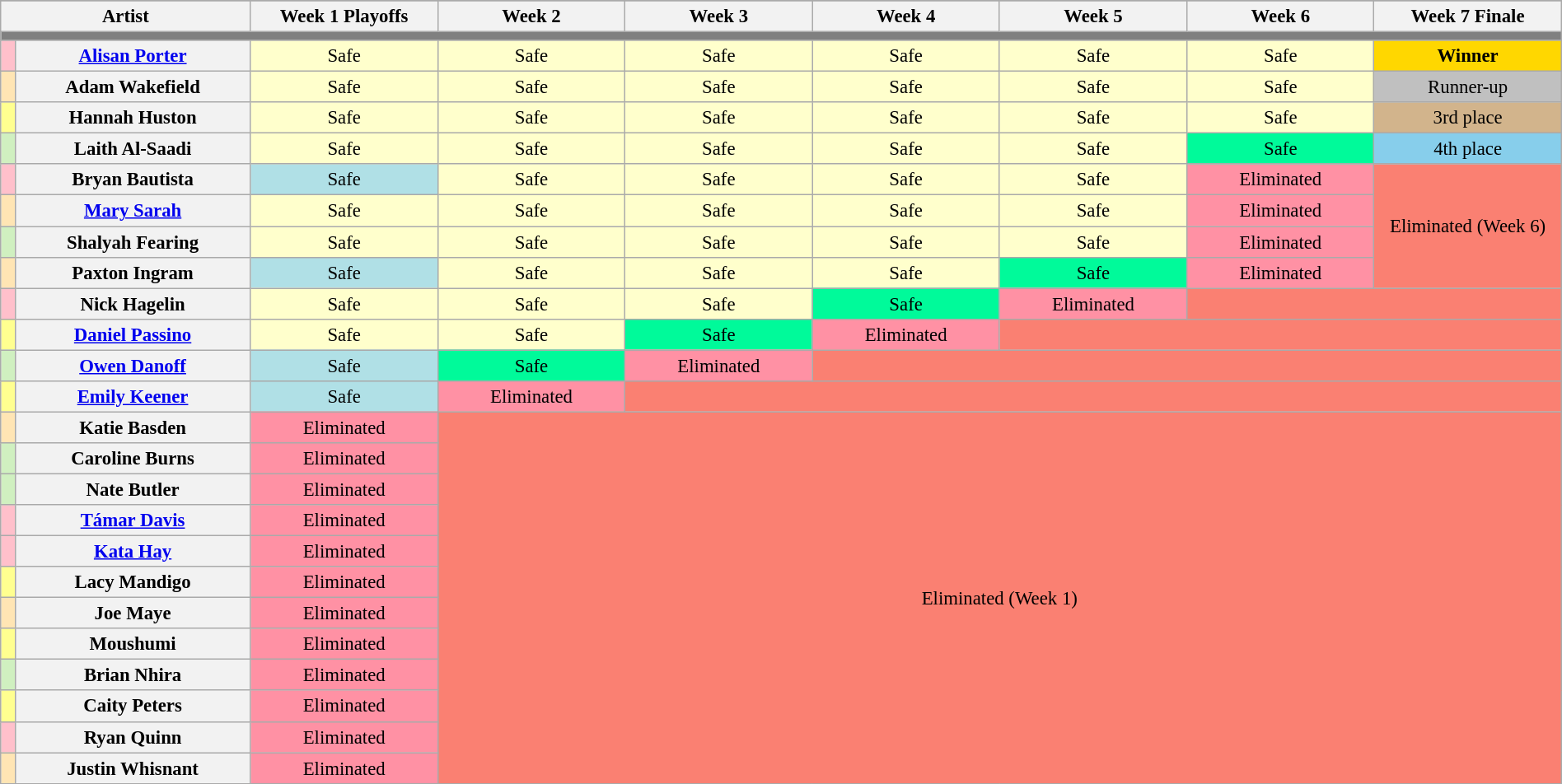<table class="wikitable"  style="text-align:center; font-size:95%; width:100%;">
<tr>
</tr>
<tr>
<th colspan="2">Artist</th>
<th style="width:12%;">Week 1 Playoffs</th>
<th style="width:12%;">Week 2</th>
<th style="width:12%;">Week 3</th>
<th style="width:12%;">Week 4</th>
<th style="width:12%;">Week 5</th>
<th style="width:12%;">Week 6</th>
<th style="width:12%;">Week 7 Finale</th>
</tr>
<tr>
<th colspan="9" style="background:gray;"></th>
</tr>
<tr>
<th style="background:pink;"></th>
<th><a href='#'>Alisan Porter</a></th>
<td style="background:#ffc;">Safe</td>
<td style="background:#ffc;">Safe</td>
<td style="background:#ffc;">Safe</td>
<td style="background:#ffc;">Safe</td>
<td style="background:#ffc;">Safe</td>
<td style="background:#ffc;">Safe</td>
<td style="background:gold;"><strong>Winner</strong></td>
</tr>
<tr>
<th style="background:#ffe5b4;"></th>
<th>Adam Wakefield</th>
<td style="background:#ffc;">Safe</td>
<td style="background:#ffc;">Safe</td>
<td style="background:#ffc;">Safe</td>
<td style="background:#ffc;">Safe</td>
<td style="background:#ffc;">Safe</td>
<td style="background:#ffc;">Safe</td>
<td style="background:silver;">Runner-up</td>
</tr>
<tr>
<th style="background:#FFFF90;"></th>
<th>Hannah Huston</th>
<td style="background:#ffc;">Safe</td>
<td style="background:#ffc;">Safe</td>
<td style="background:#ffc;">Safe</td>
<td style="background:#ffc;">Safe</td>
<td style="background:#ffc;">Safe</td>
<td style="background:#ffc;">Safe</td>
<td style="background:tan;">3rd place</td>
</tr>
<tr>
<th style="background:#d0f0c0;"></th>
<th>Laith Al-Saadi</th>
<td style="background:#ffc;">Safe</td>
<td style="background:#ffc;">Safe</td>
<td style="background:#ffc;">Safe</td>
<td style="background:#ffc;">Safe</td>
<td style="background:#ffc;">Safe</td>
<td style="background:#00FA9A;">Safe</td>
<td style="background:#87ceeb;">4th place</td>
</tr>
<tr>
<th style="background:pink;"></th>
<th>Bryan Bautista</th>
<td style="background:#B0E0E6;">Safe</td>
<td style="background:#ffc;">Safe</td>
<td style="background:#ffc;">Safe</td>
<td style="background:#ffc;">Safe</td>
<td style="background:#ffc;">Safe</td>
<td style="background:#FF91A4;">Eliminated</td>
<td rowspan="4" colspan="1" style="background:salmon;">Eliminated (Week 6)</td>
</tr>
<tr>
<th style="background:#ffe5b4;"></th>
<th><a href='#'>Mary Sarah</a></th>
<td style="background:#ffc;">Safe</td>
<td style="background:#ffc;">Safe</td>
<td style="background:#ffc;">Safe</td>
<td style="background:#ffc;">Safe</td>
<td style="background:#ffc;">Safe</td>
<td style="background:#FF91A4;">Eliminated</td>
</tr>
<tr>
<th style="background:#d0f0c0;"></th>
<th>Shalyah Fearing</th>
<td style="background:#ffc;">Safe</td>
<td style="background:#ffc;">Safe</td>
<td style="background:#ffc;">Safe</td>
<td style="background:#ffc;">Safe</td>
<td style="background:#ffc;">Safe</td>
<td style="background:#FF91A4;">Eliminated</td>
</tr>
<tr>
<th style="background:#ffe5b4;"></th>
<th>Paxton Ingram</th>
<td style="background:#B0E0E6;">Safe</td>
<td style="background:#ffc;">Safe</td>
<td style="background:#ffc;">Safe</td>
<td style="background:#ffc;">Safe</td>
<td style="background:#00FA9A;">Safe</td>
<td style="background:#FF91A4;">Eliminated</td>
</tr>
<tr>
<th style="background:pink;"></th>
<th>Nick Hagelin</th>
<td style="background:#ffc;">Safe</td>
<td style="background:#ffc;">Safe</td>
<td style="background:#ffc;">Safe</td>
<td style="background:#00FA9A;">Safe</td>
<td style="background:#FF91A4;">Eliminated</td>
<td style="background:salmon;" colspan=2></td>
</tr>
<tr>
<th style="background:#FFFF90;"></th>
<th><a href='#'>Daniel Passino</a></th>
<td style="background:#ffc;">Safe</td>
<td style="background:#ffc;">Safe</td>
<td style="background:#00FA9A;">Safe</td>
<td style="background:#FF91A4;">Eliminated</td>
<td style="background:salmon;" colspan=3></td>
</tr>
<tr>
<th style="background:#d0f0c0;"></th>
<th><a href='#'>Owen Danoff</a></th>
<td style="background:#B0E0E6;">Safe</td>
<td style="background:#00FA9A;">Safe</td>
<td style="background:#FF91A4;">Eliminated</td>
<td style="background:salmon;" colspan=4></td>
</tr>
<tr>
<th style="background:#FFFF90;"></th>
<th><a href='#'>Emily Keener</a></th>
<td style="background:#B0E0E6;">Safe</td>
<td style="background:#FF91A4;">Eliminated</td>
<td style="background:salmon;" colspan=5></td>
</tr>
<tr>
<th style="background:#ffe5b4;"></th>
<th>Katie Basden</th>
<td style="background:#FF91A4;">Eliminated</td>
<td rowspan="12" colspan="6" style="background:salmon;">Eliminated (Week 1)</td>
</tr>
<tr>
<th style="background:#d0f0c0;"></th>
<th>Caroline Burns</th>
<td style="background:#FF91A4;">Eliminated</td>
</tr>
<tr>
<th style="background:#d0f0c0;"></th>
<th>Nate Butler</th>
<td style="background:#FF91A4;">Eliminated</td>
</tr>
<tr>
<th style="background:pink;"></th>
<th><a href='#'>Támar Davis</a></th>
<td style="background:#FF91A4;">Eliminated</td>
</tr>
<tr>
<th style="background:pink;"></th>
<th><a href='#'>Kata Hay</a></th>
<td style="background:#FF91A4;">Eliminated</td>
</tr>
<tr>
<th style="background:#FFFF90;"></th>
<th>Lacy Mandigo</th>
<td style="background:#FF91A4;">Eliminated</td>
</tr>
<tr>
<th style="background:#ffe5b4;"></th>
<th>Joe Maye</th>
<td style="background:#FF91A4;">Eliminated</td>
</tr>
<tr>
<th style="background:#FFFF90;"></th>
<th>Moushumi</th>
<td style="background:#FF91A4;">Eliminated</td>
</tr>
<tr>
<th style="background:#d0f0c0;"></th>
<th>Brian Nhira</th>
<td style="background:#FF91A4;">Eliminated</td>
</tr>
<tr>
<th style="background:#FFFF90;"></th>
<th>Caity Peters</th>
<td style="background:#FF91A4;">Eliminated</td>
</tr>
<tr>
<th style="background:pink;"></th>
<th>Ryan Quinn</th>
<td style="background:#FF91A4;">Eliminated</td>
</tr>
<tr>
<th style="background:#ffe5b4;"></th>
<th>Justin Whisnant</th>
<td style="background:#FF91A4;">Eliminated</td>
</tr>
<tr>
</tr>
</table>
